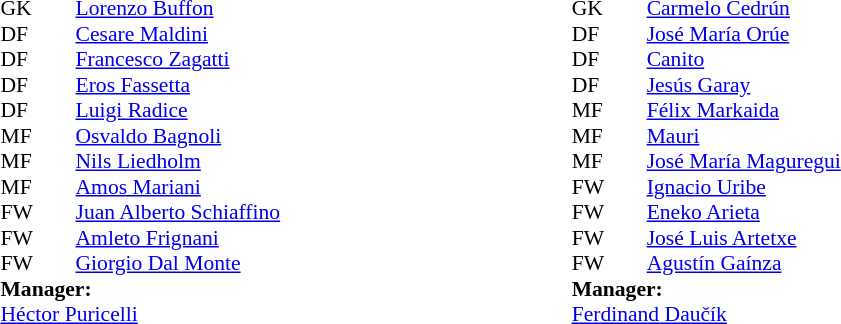<table width=50% align=center>
<tr>
<td valign="top" width="25%"><br><table style="font-size:90%" cellspacing="0" cellpadding="0">
<tr>
<th width="25"></th>
<th width="25"></th>
</tr>
<tr>
<td>GK</td>
<td></td>
<td> <a href='#'>Lorenzo Buffon</a></td>
</tr>
<tr>
<td>DF</td>
<td></td>
<td> <a href='#'>Cesare Maldini</a></td>
</tr>
<tr>
<td>DF</td>
<td></td>
<td> <a href='#'>Francesco Zagatti</a></td>
</tr>
<tr>
<td>DF</td>
<td></td>
<td> <a href='#'>Eros Fassetta</a></td>
</tr>
<tr>
<td>DF</td>
<td></td>
<td> <a href='#'>Luigi Radice</a></td>
</tr>
<tr>
<td>MF</td>
<td></td>
<td> <a href='#'>Osvaldo Bagnoli</a></td>
</tr>
<tr>
<td>MF</td>
<td></td>
<td> <a href='#'>Nils Liedholm</a></td>
</tr>
<tr>
<td>MF</td>
<td></td>
<td> <a href='#'>Amos Mariani</a></td>
</tr>
<tr>
<td>FW</td>
<td></td>
<td> <a href='#'>Juan Alberto Schiaffino</a></td>
</tr>
<tr>
<td>FW</td>
<td></td>
<td> <a href='#'>Amleto Frignani</a></td>
</tr>
<tr>
<td>FW</td>
<td></td>
<td> <a href='#'>Giorgio Dal Monte</a></td>
</tr>
<tr>
<td colspan="3"><strong>Manager:</strong></td>
</tr>
<tr>
<td colspan="3"> <a href='#'>Héctor Puricelli</a></td>
</tr>
</table>
</td>
<td valign="top" width="25%"><br><table style="font-size:90%; margin:auto" cellspacing="0" cellpadding="0">
<tr>
<th width="25"></th>
<th width="25"></th>
</tr>
<tr>
<td>GK</td>
<td></td>
<td> <a href='#'>Carmelo Cedrún</a></td>
</tr>
<tr>
<td>DF</td>
<td></td>
<td> <a href='#'>José María Orúe</a></td>
</tr>
<tr>
<td>DF</td>
<td></td>
<td> <a href='#'>Canito</a></td>
</tr>
<tr>
<td>DF</td>
<td></td>
<td> <a href='#'>Jesús Garay</a></td>
</tr>
<tr>
<td>MF</td>
<td></td>
<td> <a href='#'>Félix Markaida</a></td>
</tr>
<tr>
<td>MF</td>
<td></td>
<td> <a href='#'>Mauri</a></td>
</tr>
<tr>
<td>MF</td>
<td></td>
<td> <a href='#'>José María Maguregui</a></td>
</tr>
<tr>
<td>FW</td>
<td></td>
<td> <a href='#'>Ignacio Uribe</a></td>
</tr>
<tr>
<td>FW</td>
<td></td>
<td> <a href='#'>Eneko Arieta</a></td>
</tr>
<tr>
<td>FW</td>
<td></td>
<td> <a href='#'>José Luis Artetxe</a></td>
</tr>
<tr>
<td>FW</td>
<td></td>
<td> <a href='#'>Agustín Gaínza</a></td>
</tr>
<tr>
<td colspan="3"><strong>Manager:</strong></td>
</tr>
<tr>
<td colspan="3"> <a href='#'>Ferdinand Daučík</a></td>
</tr>
</table>
</td>
</tr>
</table>
